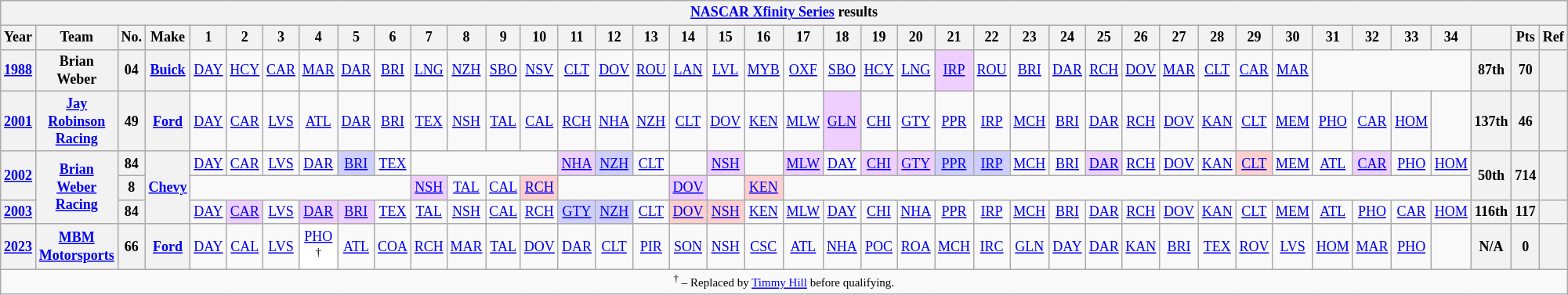<table class="wikitable" style="text-align:center; font-size:75%">
<tr>
<th colspan=42><a href='#'>NASCAR Xfinity Series</a> results</th>
</tr>
<tr>
<th>Year</th>
<th>Team</th>
<th>No.</th>
<th>Make</th>
<th>1</th>
<th>2</th>
<th>3</th>
<th>4</th>
<th>5</th>
<th>6</th>
<th>7</th>
<th>8</th>
<th>9</th>
<th>10</th>
<th>11</th>
<th>12</th>
<th>13</th>
<th>14</th>
<th>15</th>
<th>16</th>
<th>17</th>
<th>18</th>
<th>19</th>
<th>20</th>
<th>21</th>
<th>22</th>
<th>23</th>
<th>24</th>
<th>25</th>
<th>26</th>
<th>27</th>
<th>28</th>
<th>29</th>
<th>30</th>
<th>31</th>
<th>32</th>
<th>33</th>
<th>34</th>
<th></th>
<th>Pts</th>
<th>Ref</th>
</tr>
<tr>
<th><a href='#'>1988</a></th>
<th>Brian Weber</th>
<th>04</th>
<th><a href='#'>Buick</a></th>
<td><a href='#'>DAY</a></td>
<td><a href='#'>HCY</a></td>
<td><a href='#'>CAR</a></td>
<td><a href='#'>MAR</a></td>
<td><a href='#'>DAR</a></td>
<td><a href='#'>BRI</a></td>
<td><a href='#'>LNG</a></td>
<td><a href='#'>NZH</a></td>
<td><a href='#'>SBO</a></td>
<td><a href='#'>NSV</a></td>
<td><a href='#'>CLT</a></td>
<td><a href='#'>DOV</a></td>
<td><a href='#'>ROU</a></td>
<td><a href='#'>LAN</a></td>
<td><a href='#'>LVL</a></td>
<td><a href='#'>MYB</a></td>
<td><a href='#'>OXF</a></td>
<td><a href='#'>SBO</a></td>
<td><a href='#'>HCY</a></td>
<td><a href='#'>LNG</a></td>
<td style="background:#EFCFFF;"><a href='#'>IRP</a><br></td>
<td><a href='#'>ROU</a></td>
<td><a href='#'>BRI</a></td>
<td><a href='#'>DAR</a></td>
<td><a href='#'>RCH</a></td>
<td><a href='#'>DOV</a></td>
<td><a href='#'>MAR</a></td>
<td><a href='#'>CLT</a></td>
<td><a href='#'>CAR</a></td>
<td><a href='#'>MAR</a></td>
<td colspan=4></td>
<th>87th</th>
<th>70</th>
<th></th>
</tr>
<tr>
<th><a href='#'>2001</a></th>
<th><a href='#'>Jay Robinson Racing</a></th>
<th>49</th>
<th><a href='#'>Ford</a></th>
<td><a href='#'>DAY</a></td>
<td><a href='#'>CAR</a></td>
<td><a href='#'>LVS</a></td>
<td><a href='#'>ATL</a></td>
<td><a href='#'>DAR</a></td>
<td><a href='#'>BRI</a></td>
<td><a href='#'>TEX</a></td>
<td><a href='#'>NSH</a></td>
<td><a href='#'>TAL</a></td>
<td><a href='#'>CAL</a></td>
<td><a href='#'>RCH</a></td>
<td><a href='#'>NHA</a></td>
<td><a href='#'>NZH</a></td>
<td><a href='#'>CLT</a></td>
<td><a href='#'>DOV</a></td>
<td><a href='#'>KEN</a></td>
<td><a href='#'>MLW</a></td>
<td style="background:#EFCFFF;"><a href='#'>GLN</a><br></td>
<td><a href='#'>CHI</a></td>
<td><a href='#'>GTY</a></td>
<td><a href='#'>PPR</a></td>
<td><a href='#'>IRP</a></td>
<td><a href='#'>MCH</a></td>
<td><a href='#'>BRI</a></td>
<td><a href='#'>DAR</a></td>
<td><a href='#'>RCH</a></td>
<td><a href='#'>DOV</a></td>
<td><a href='#'>KAN</a></td>
<td><a href='#'>CLT</a></td>
<td><a href='#'>MEM</a></td>
<td><a href='#'>PHO</a></td>
<td><a href='#'>CAR</a></td>
<td><a href='#'>HOM</a></td>
<td></td>
<th>137th</th>
<th>46</th>
<th></th>
</tr>
<tr>
<th rowspan=2><a href='#'>2002</a></th>
<th rowspan=3><a href='#'>Brian Weber Racing</a></th>
<th>84</th>
<th rowspan=3><a href='#'>Chevy</a></th>
<td><a href='#'>DAY</a></td>
<td><a href='#'>CAR</a></td>
<td><a href='#'>LVS</a></td>
<td><a href='#'>DAR</a></td>
<td style="background:#CFCFFF;"><a href='#'>BRI</a><br></td>
<td><a href='#'>TEX</a></td>
<td colspan=4></td>
<td style="background:#EFCFFF;"><a href='#'>NHA</a><br></td>
<td style="background:#CFCFFF;"><a href='#'>NZH</a><br></td>
<td><a href='#'>CLT</a></td>
<td></td>
<td style="background:#EFCFFF;"><a href='#'>NSH</a><br></td>
<td></td>
<td style="background:#EFCFFF;"><a href='#'>MLW</a><br></td>
<td><a href='#'>DAY</a></td>
<td style="background:#EFCFFF;"><a href='#'>CHI</a><br></td>
<td style="background:#EFCFFF;"><a href='#'>GTY</a><br></td>
<td style="background:#CFCFFF;"><a href='#'>PPR</a><br></td>
<td style="background:#CFCFFF;"><a href='#'>IRP</a><br></td>
<td><a href='#'>MCH</a></td>
<td><a href='#'>BRI</a></td>
<td style="background:#EFCFFF;"><a href='#'>DAR</a><br></td>
<td><a href='#'>RCH</a></td>
<td><a href='#'>DOV</a></td>
<td><a href='#'>KAN</a></td>
<td style="background:#FFCFCF;"><a href='#'>CLT</a><br></td>
<td><a href='#'>MEM</a></td>
<td><a href='#'>ATL</a></td>
<td style="background:#EFCFFF;"><a href='#'>CAR</a><br></td>
<td><a href='#'>PHO</a></td>
<td><a href='#'>HOM</a></td>
<th rowspan=2>50th</th>
<th rowspan=2>714</th>
<th rowspan=2></th>
</tr>
<tr>
<th>8</th>
<td colspan=6></td>
<td style="background:#EFCFFF;"><a href='#'>NSH</a><br></td>
<td><a href='#'>TAL</a></td>
<td><a href='#'>CAL</a></td>
<td style="background:#FFCFCF;"><a href='#'>RCH</a><br></td>
<td colspan=3></td>
<td style="background:#EFCFFF;"><a href='#'>DOV</a><br></td>
<td></td>
<td style="background:#FFCFCF;"><a href='#'>KEN</a><br></td>
<td colspan=18></td>
</tr>
<tr>
<th><a href='#'>2003</a></th>
<th>84</th>
<td><a href='#'>DAY</a></td>
<td style="background:#EFCFFF;"><a href='#'>CAR</a><br></td>
<td><a href='#'>LVS</a></td>
<td style="background:#EFCFFF;"><a href='#'>DAR</a><br></td>
<td style="background:#EFCFFF;"><a href='#'>BRI</a><br></td>
<td><a href='#'>TEX</a></td>
<td><a href='#'>TAL</a></td>
<td><a href='#'>NSH</a></td>
<td><a href='#'>CAL</a></td>
<td><a href='#'>RCH</a></td>
<td style="background:#CFCFFF;"><a href='#'>GTY</a><br></td>
<td style="background:#CFCFFF;"><a href='#'>NZH</a><br></td>
<td><a href='#'>CLT</a></td>
<td style="background:#FFCFCF;"><a href='#'>DOV</a><br></td>
<td style="background:#FFCFCF;"><a href='#'>NSH</a><br></td>
<td><a href='#'>KEN</a></td>
<td><a href='#'>MLW</a></td>
<td><a href='#'>DAY</a></td>
<td><a href='#'>CHI</a></td>
<td><a href='#'>NHA</a></td>
<td><a href='#'>PPR</a></td>
<td><a href='#'>IRP</a></td>
<td><a href='#'>MCH</a></td>
<td><a href='#'>BRI</a></td>
<td><a href='#'>DAR</a></td>
<td><a href='#'>RCH</a></td>
<td><a href='#'>DOV</a></td>
<td><a href='#'>KAN</a></td>
<td><a href='#'>CLT</a></td>
<td><a href='#'>MEM</a></td>
<td><a href='#'>ATL</a></td>
<td><a href='#'>PHO</a></td>
<td><a href='#'>CAR</a></td>
<td><a href='#'>HOM</a></td>
<th>116th</th>
<th>117</th>
<th></th>
</tr>
<tr>
<th><a href='#'>2023</a></th>
<th><a href='#'>MBM Motorsports</a></th>
<th>66</th>
<th><a href='#'>Ford</a></th>
<td><a href='#'>DAY</a></td>
<td><a href='#'>CAL</a></td>
<td><a href='#'>LVS</a></td>
<td style="background:#FFFFFF;"><a href='#'>PHO</a><br><sup>†</sup></td>
<td><a href='#'>ATL</a></td>
<td><a href='#'>COA</a></td>
<td><a href='#'>RCH</a></td>
<td><a href='#'>MAR</a></td>
<td><a href='#'>TAL</a></td>
<td><a href='#'>DOV</a></td>
<td><a href='#'>DAR</a></td>
<td><a href='#'>CLT</a></td>
<td><a href='#'>PIR</a></td>
<td><a href='#'>SON</a></td>
<td><a href='#'>NSH</a></td>
<td><a href='#'>CSC</a></td>
<td><a href='#'>ATL</a></td>
<td><a href='#'>NHA</a></td>
<td><a href='#'>POC</a></td>
<td><a href='#'>ROA</a></td>
<td><a href='#'>MCH</a></td>
<td><a href='#'>IRC</a></td>
<td><a href='#'>GLN</a></td>
<td><a href='#'>DAY</a></td>
<td><a href='#'>DAR</a></td>
<td><a href='#'>KAN</a></td>
<td><a href='#'>BRI</a></td>
<td><a href='#'>TEX</a></td>
<td><a href='#'>ROV</a></td>
<td><a href='#'>LVS</a></td>
<td><a href='#'>HOM</a></td>
<td><a href='#'>MAR</a></td>
<td><a href='#'>PHO</a></td>
<td></td>
<th>N/A</th>
<th>0</th>
<th></th>
</tr>
<tr>
<td colspan=41><small><sup>†</sup> – Replaced by <a href='#'>Timmy Hill</a> before qualifying.</small></td>
</tr>
</table>
